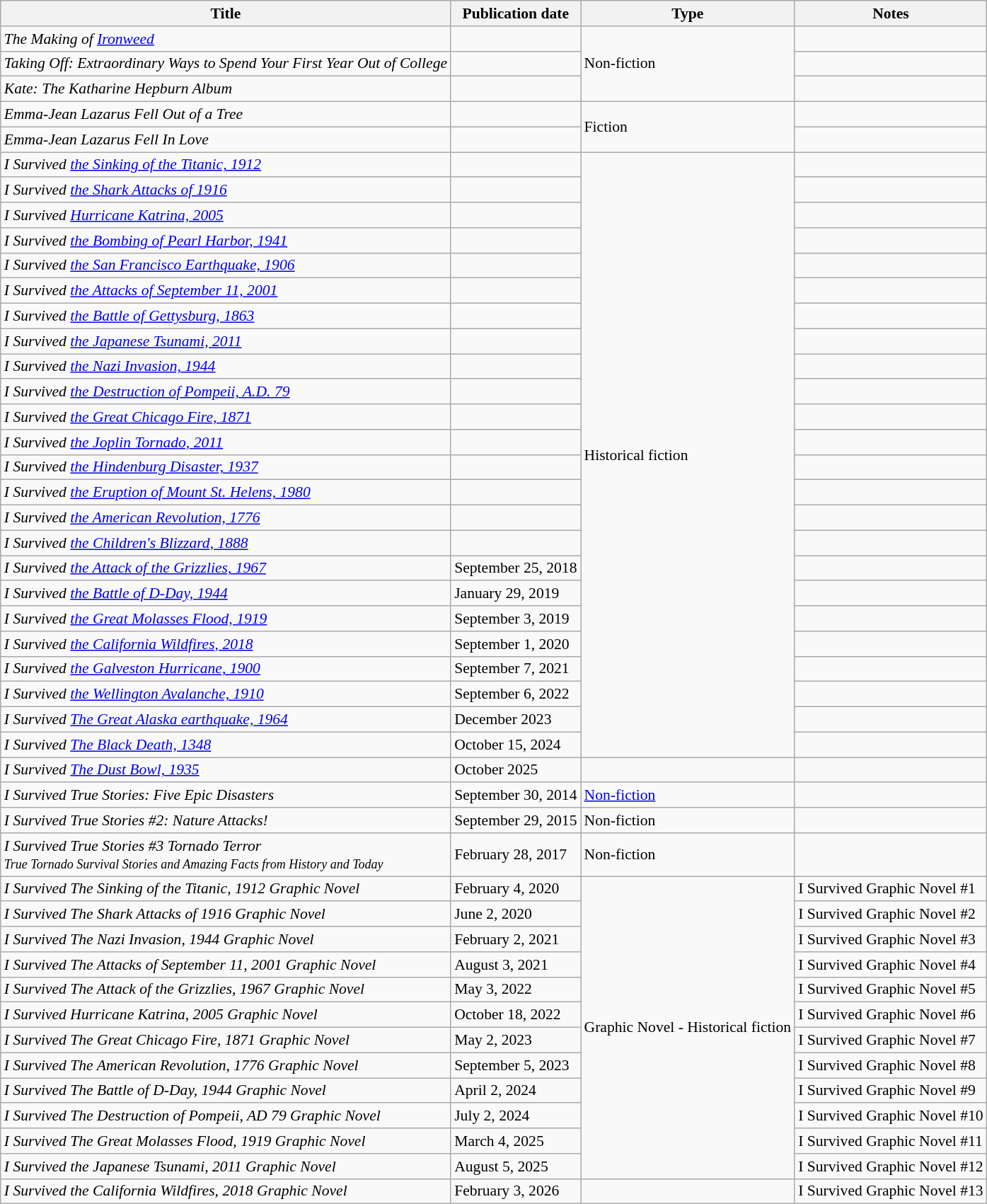<table class="wikitable sortable" style="font-size:90%; text-align:left">
<tr>
<th>Title</th>
<th>Publication date</th>
<th>Type</th>
<th>Notes</th>
</tr>
<tr>
<td><em>The Making of <a href='#'>Ironweed</a></em></td>
<td></td>
<td rowspan="3">Non-fiction</td>
<td></td>
</tr>
<tr>
<td><em>Taking Off: Extraordinary Ways to Spend Your First Year Out of College</em></td>
<td></td>
<td></td>
</tr>
<tr>
<td><em>Kate: The Katharine Hepburn Album</em></td>
<td></td>
<td></td>
</tr>
<tr>
<td><em>Emma-Jean Lazarus Fell Out of a Tree</em></td>
<td></td>
<td rowspan="2">Fiction</td>
<td></td>
</tr>
<tr>
<td><em>Emma-Jean Lazarus Fell In Love</em></td>
<td></td>
<td></td>
</tr>
<tr>
<td><em>I Survived <a href='#'>the Sinking of the Titanic, 1912</a></em></td>
<td></td>
<td rowspan="24">Historical fiction</td>
<td></td>
</tr>
<tr>
<td><em>I Survived <a href='#'>the Shark Attacks of 1916</a></em></td>
<td></td>
<td></td>
</tr>
<tr>
<td><em>I Survived <a href='#'>Hurricane Katrina, 2005</a></em></td>
<td></td>
<td></td>
</tr>
<tr>
<td><em>I Survived <a href='#'>the Bombing of Pearl Harbor, 1941</a></em></td>
<td></td>
<td></td>
</tr>
<tr>
<td><em>I Survived <a href='#'>the San Francisco Earthquake, 1906</a></em></td>
<td></td>
<td></td>
</tr>
<tr>
<td><em>I Survived <a href='#'>the Attacks of September 11, 2001</a></em></td>
<td></td>
<td></td>
</tr>
<tr>
<td><em>I Survived <a href='#'>the Battle of Gettysburg, 1863</a></em></td>
<td></td>
<td></td>
</tr>
<tr>
<td><em>I Survived <a href='#'>the Japanese Tsunami, 2011</a></em></td>
<td></td>
<td></td>
</tr>
<tr>
<td><em>I Survived <a href='#'>the Nazi Invasion, 1944</a></em></td>
<td></td>
<td></td>
</tr>
<tr>
<td><em>I Survived <a href='#'>the Destruction of Pompeii, A.D. 79</a></em></td>
<td></td>
<td></td>
</tr>
<tr>
<td><em>I Survived <a href='#'>the Great Chicago Fire, 1871</a></em></td>
<td></td>
<td></td>
</tr>
<tr>
<td><em>I Survived <a href='#'>the Joplin Tornado, 2011</a></em></td>
<td></td>
<td></td>
</tr>
<tr>
<td><em>I Survived <a href='#'>the Hindenburg Disaster, 1937</a></em></td>
<td></td>
<td></td>
</tr>
<tr>
<td><em>I Survived <a href='#'>the Eruption of Mount St. Helens, 1980</a></em></td>
<td></td>
<td></td>
</tr>
<tr>
<td><em>I Survived <a href='#'>the American Revolution, 1776</a></em></td>
<td></td>
<td></td>
</tr>
<tr>
<td><em>I Survived <a href='#'>the Children's Blizzard, 1888</a></em></td>
<td></td>
<td></td>
</tr>
<tr>
<td><em>I Survived <a href='#'>the Attack of the Grizzlies, 1967</a></em></td>
<td>September 25, 2018</td>
<td></td>
</tr>
<tr>
<td><em>I Survived <a href='#'>the Battle of D-Day, 1944</a></em></td>
<td>January 29, 2019</td>
<td></td>
</tr>
<tr>
<td><em>I Survived <a href='#'>the Great Molasses Flood, 1919</a></em></td>
<td>September 3, 2019</td>
<td></td>
</tr>
<tr>
<td><em>I Survived <a href='#'>the California Wildfires, 2018</a></em></td>
<td>September 1, 2020</td>
<td></td>
</tr>
<tr>
<td><em>I Survived <a href='#'>the Galveston Hurricane, 1900</a></em></td>
<td>September 7, 2021</td>
<td></td>
</tr>
<tr>
<td><em>I Survived <a href='#'>the Wellington Avalanche, 1910</a></em></td>
<td>September 6, 2022</td>
<td></td>
</tr>
<tr>
<td><em>I Survived <a href='#'>The Great Alaska earthquake, 1964</a></em></td>
<td>December 2023</td>
<td></td>
</tr>
<tr>
<td><em>I Survived <a href='#'>The Black Death, 1348</a></em></td>
<td>October 15, 2024</td>
<td></td>
</tr>
<tr>
<td><em>I Survived <a href='#'>The Dust Bowl, 1935</a></em></td>
<td>October 2025</td>
<td></td>
</tr>
<tr>
<td><em>I Survived True Stories: Five Epic Disasters</em></td>
<td>September 30, 2014</td>
<td><a href='#'>Non-fiction</a></td>
<td></td>
</tr>
<tr>
<td><em>I Survived True Stories #2: Nature Attacks!</em></td>
<td>September 29, 2015</td>
<td>Non-fiction</td>
<td></td>
</tr>
<tr>
<td><em>I Survived True Stories #3 Tornado Terror</em><br><em><small>True Tornado Survival Stories and Amazing Facts from History and Today</small></em></td>
<td>February 28, 2017</td>
<td>Non-fiction</td>
<td></td>
</tr>
<tr>
<td><em>I Survived The Sinking of the Titanic, 1912 Graphic Novel</em> </td>
<td>February 4, 2020</td>
<td rowspan="12">Graphic Novel - Historical fiction</td>
<td>I Survived Graphic Novel #1</td>
</tr>
<tr>
<td><em>I Survived The Shark Attacks of 1916 Graphic Novel</em> </td>
<td>June 2, 2020</td>
<td>I Survived Graphic Novel #2</td>
</tr>
<tr>
<td><em>I Survived The Nazi Invasion, 1944 Graphic Novel</em> </td>
<td>February 2, 2021</td>
<td>I Survived Graphic Novel #3</td>
</tr>
<tr>
<td><em>I Survived The Attacks of September 11, 2001 Graphic Novel </em></td>
<td>August 3, 2021</td>
<td>I Survived Graphic Novel #4</td>
</tr>
<tr>
<td><em>I Survived The Attack of the Grizzlies, 1967 Graphic Novel</em> </td>
<td>May 3, 2022</td>
<td>I Survived Graphic Novel #5</td>
</tr>
<tr>
<td><em>I Survived Hurricane Katrina, 2005 Graphic Novel</em> </td>
<td>October 18, 2022</td>
<td>I Survived Graphic Novel #6</td>
</tr>
<tr>
<td><em>I Survived The Great Chicago Fire, 1871 Graphic Novel</em> </td>
<td>May 2, 2023</td>
<td>I Survived Graphic Novel #7</td>
</tr>
<tr>
<td><em>I Survived The American Revolution, 1776 Graphic Novel</em> </td>
<td>September 5, 2023</td>
<td>I Survived Graphic Novel #8</td>
</tr>
<tr>
<td><em>I Survived The Battle of D-Day, 1944 Graphic Novel</em> </td>
<td>April 2, 2024</td>
<td>I Survived Graphic Novel #9</td>
</tr>
<tr>
<td><em>I Survived The Destruction of Pompeii, AD 79 Graphic Novel</em> </td>
<td>July 2, 2024</td>
<td>I Survived Graphic Novel #10</td>
</tr>
<tr>
<td><em>I Survived The Great Molasses Flood, 1919 Graphic Novel</em> </td>
<td>March 4, 2025</td>
<td>I Survived Graphic Novel #11</td>
</tr>
<tr>
<td><em>I Survived the Japanese Tsunami, 2011 Graphic Novel</em> </td>
<td>August 5, 2025</td>
<td>I Survived Graphic Novel #12</td>
</tr>
<tr>
<td><em>I Survived the California Wildfires, 2018 Graphic Novel</em> </td>
<td>February 3, 2026</td>
<td></td>
<td>I Survived Graphic Novel #13</td>
</tr>
</table>
